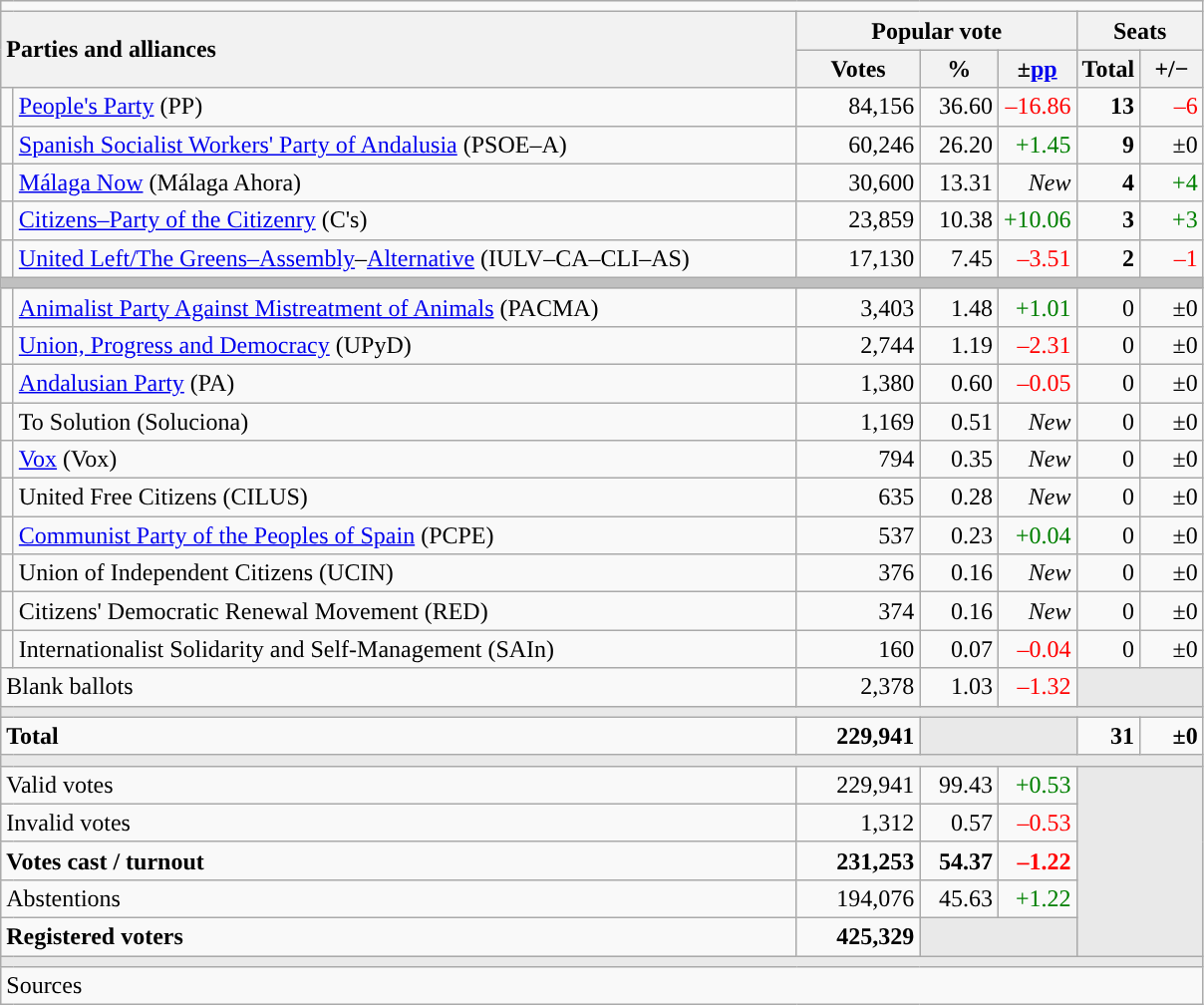<table class="wikitable" style="text-align:right;">
<tr>
<td colspan="7"></td>
</tr>
<tr>
<th style="text-align:left;" rowspan="2" colspan="2" width="525">Parties and alliances</th>
<th colspan="3">Popular vote</th>
<th colspan="2">Seats</th>
</tr>
<tr>
<th width="75">Votes</th>
<th width="45">%</th>
<th width="45">±<a href='#'>pp</a></th>
<th width="35">Total</th>
<th width="35">+/−</th>
</tr>
<tr>
<td width="1" style="color:inherit;background:"></td>
<td align="left"><a href='#'>People's Party</a> (PP)</td>
<td>84,156</td>
<td>36.60</td>
<td style="color:red;">–16.86</td>
<td><strong>13</strong></td>
<td style="color:red;">–6</td>
</tr>
<tr>
<td style="color:inherit;background:"></td>
<td align="left"><a href='#'>Spanish Socialist Workers' Party of Andalusia</a> (PSOE–A)</td>
<td>60,246</td>
<td>26.20</td>
<td style="color:green;">+1.45</td>
<td><strong>9</strong></td>
<td>±0</td>
</tr>
<tr>
<td style="color:inherit;background:"></td>
<td align="left"><a href='#'>Málaga Now</a> (Málaga Ahora)</td>
<td>30,600</td>
<td>13.31</td>
<td><em>New</em></td>
<td><strong>4</strong></td>
<td style="color:green;">+4</td>
</tr>
<tr>
<td style="color:inherit;background:"></td>
<td align="left"><a href='#'>Citizens–Party of the Citizenry</a> (C's)</td>
<td>23,859</td>
<td>10.38</td>
<td style="color:green;">+10.06</td>
<td><strong>3</strong></td>
<td style="color:green;">+3</td>
</tr>
<tr>
<td style="color:inherit;background:"></td>
<td align="left"><a href='#'>United Left/The Greens–Assembly</a>–<a href='#'>Alternative</a> (IULV–CA–CLI–AS)</td>
<td>17,130</td>
<td>7.45</td>
<td style="color:red;">–3.51</td>
<td><strong>2</strong></td>
<td style="color:red;">–1</td>
</tr>
<tr>
<td colspan="7" bgcolor="#C0C0C0"></td>
</tr>
<tr>
<td style="color:inherit;background:"></td>
<td align="left"><a href='#'>Animalist Party Against Mistreatment of Animals</a> (PACMA)</td>
<td>3,403</td>
<td>1.48</td>
<td style="color:green;">+1.01</td>
<td>0</td>
<td>±0</td>
</tr>
<tr>
<td style="color:inherit;background:"></td>
<td align="left"><a href='#'>Union, Progress and Democracy</a> (UPyD)</td>
<td>2,744</td>
<td>1.19</td>
<td style="color:red;">–2.31</td>
<td>0</td>
<td>±0</td>
</tr>
<tr>
<td style="color:inherit;background:"></td>
<td align="left"><a href='#'>Andalusian Party</a> (PA)</td>
<td>1,380</td>
<td>0.60</td>
<td style="color:red;">–0.05</td>
<td>0</td>
<td>±0</td>
</tr>
<tr>
<td style="color:inherit;background:"></td>
<td align="left">To Solution (Soluciona)</td>
<td>1,169</td>
<td>0.51</td>
<td><em>New</em></td>
<td>0</td>
<td>±0</td>
</tr>
<tr>
<td style="color:inherit;background:"></td>
<td align="left"><a href='#'>Vox</a> (Vox)</td>
<td>794</td>
<td>0.35</td>
<td><em>New</em></td>
<td>0</td>
<td>±0</td>
</tr>
<tr>
<td style="color:inherit;background:"></td>
<td align="left">United Free Citizens (CILUS)</td>
<td>635</td>
<td>0.28</td>
<td><em>New</em></td>
<td>0</td>
<td>±0</td>
</tr>
<tr>
<td style="color:inherit;background:"></td>
<td align="left"><a href='#'>Communist Party of the Peoples of Spain</a> (PCPE)</td>
<td>537</td>
<td>0.23</td>
<td style="color:green;">+0.04</td>
<td>0</td>
<td>±0</td>
</tr>
<tr>
<td style="color:inherit;background:"></td>
<td align="left">Union of Independent Citizens (UCIN)</td>
<td>376</td>
<td>0.16</td>
<td><em>New</em></td>
<td>0</td>
<td>±0</td>
</tr>
<tr>
<td style="color:inherit;background:"></td>
<td align="left">Citizens' Democratic Renewal Movement (RED)</td>
<td>374</td>
<td>0.16</td>
<td><em>New</em></td>
<td>0</td>
<td>±0</td>
</tr>
<tr>
<td style="color:inherit;background:"></td>
<td align="left">Internationalist Solidarity and Self-Management (SAIn)</td>
<td>160</td>
<td>0.07</td>
<td style="color:red;">–0.04</td>
<td>0</td>
<td>±0</td>
</tr>
<tr>
<td align="left" colspan="2">Blank ballots</td>
<td>2,378</td>
<td>1.03</td>
<td style="color:red;">–1.32</td>
<td bgcolor="#E9E9E9" colspan="2"></td>
</tr>
<tr>
<td colspan="7" bgcolor="#E9E9E9"></td>
</tr>
<tr style="font-weight:bold;">
<td align="left" colspan="2">Total</td>
<td>229,941</td>
<td bgcolor="#E9E9E9" colspan="2"></td>
<td>31</td>
<td>±0</td>
</tr>
<tr>
<td colspan="7" bgcolor="#E9E9E9"></td>
</tr>
<tr>
<td align="left" colspan="2">Valid votes</td>
<td>229,941</td>
<td>99.43</td>
<td style="color:green;">+0.53</td>
<td bgcolor="#E9E9E9" colspan="2" rowspan="5"></td>
</tr>
<tr>
<td align="left" colspan="2">Invalid votes</td>
<td>1,312</td>
<td>0.57</td>
<td style="color:red;">–0.53</td>
</tr>
<tr style="font-weight:bold;">
<td align="left" colspan="2">Votes cast / turnout</td>
<td>231,253</td>
<td>54.37</td>
<td style="color:red;">–1.22</td>
</tr>
<tr>
<td align="left" colspan="2">Abstentions</td>
<td>194,076</td>
<td>45.63</td>
<td style="color:green;">+1.22</td>
</tr>
<tr style="font-weight:bold;">
<td align="left" colspan="2">Registered voters</td>
<td>425,329</td>
<td bgcolor="#E9E9E9" colspan="2"></td>
</tr>
<tr>
<td colspan="7" bgcolor="#E9E9E9"></td>
</tr>
<tr>
<td align="left" colspan="7">Sources</td>
</tr>
</table>
